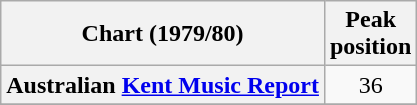<table class="wikitable sortable plainrowheaders">
<tr>
<th scope="col">Chart (1979/80)</th>
<th scope="col">Peak<br>position</th>
</tr>
<tr>
<th scope="row">Australian <a href='#'>Kent Music Report</a></th>
<td style="text-align:center;">36</td>
</tr>
<tr>
</tr>
</table>
